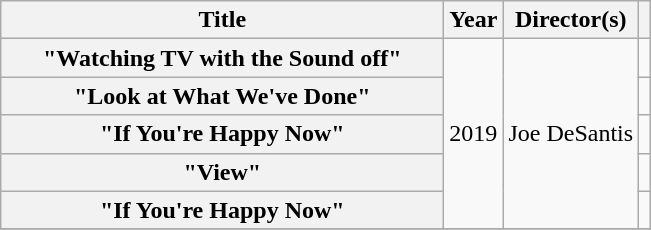<table class="wikitable plainrowheaders" style="text-align:center;">
<tr>
<th scope="col" style="width:18em;">Title</th>
<th scope="col" style="width:1em;">Year</th>
<th scope="col">Director(s)</th>
<th scope="col"></th>
</tr>
<tr>
<th scope="row">"Watching TV with the Sound off"</th>
<td rowspan="5">2019</td>
<td rowspan="5">Joe DeSantis</td>
<td></td>
</tr>
<tr>
<th scope="row">"Look at What We've Done"</th>
<td></td>
</tr>
<tr>
<th scope="row">"If You're Happy Now"</th>
<td></td>
</tr>
<tr>
<th scope="row">"View"</th>
<td></td>
</tr>
<tr>
<th scope="row">"If You're Happy Now" </th>
<td></td>
</tr>
<tr>
</tr>
</table>
